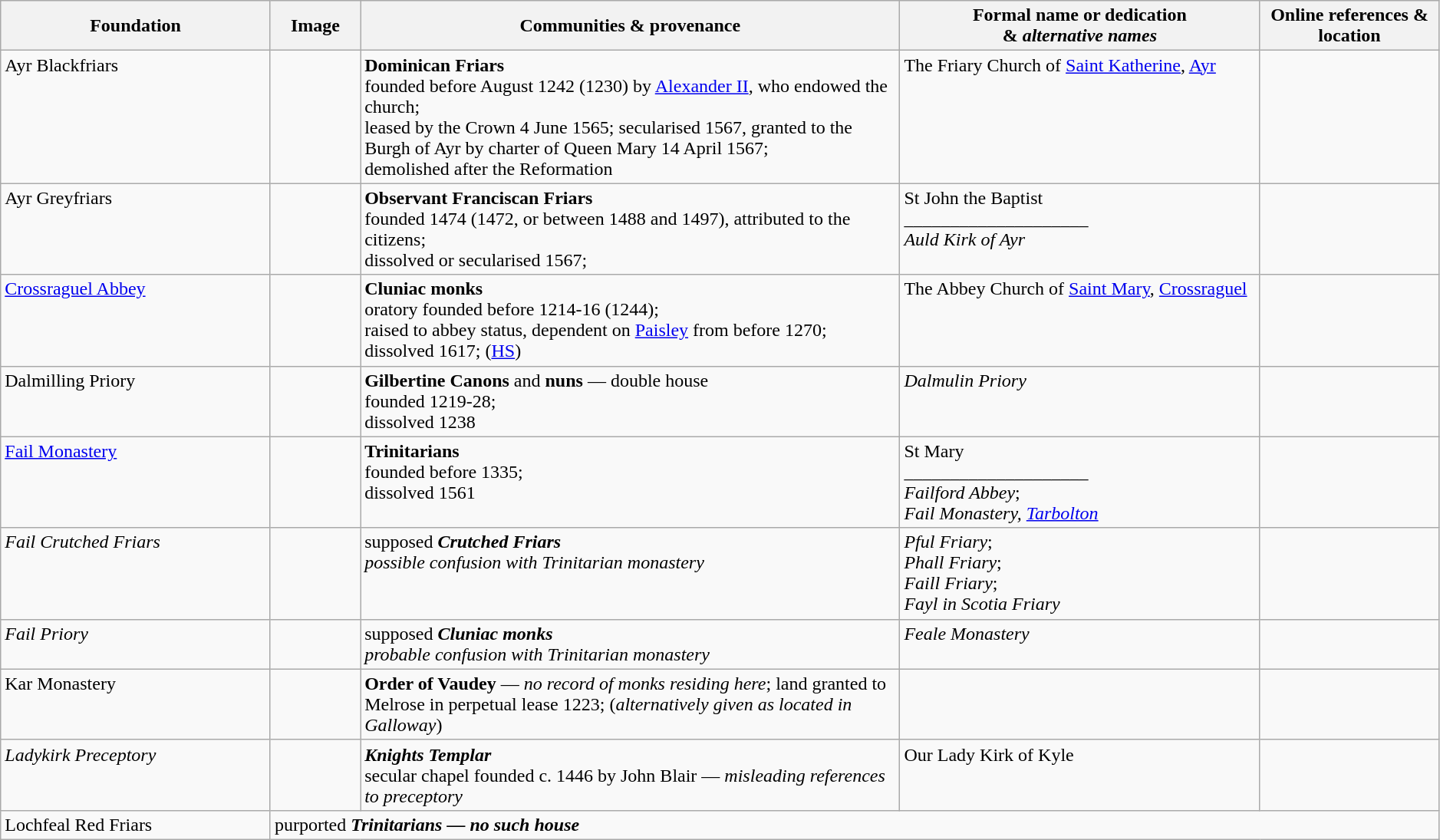<table width=99% class="wikitable">
<tr>
<th width = 15%>Foundation</th>
<th width = 5%>Image</th>
<th width = 30%>Communities & provenance</th>
<th width = 20%>Formal name or dedication <br>& <em>alternative names</em></th>
<th width = 10%>Online references & location</th>
</tr>
<tr valign=top>
<td>Ayr Blackfriars</td>
<td></td>
<td><strong>Dominican Friars</strong><br>founded before August 1242 (1230) by <a href='#'>Alexander II</a>, who endowed the church;<br>leased by the Crown 4 June 1565; secularised 1567, granted to the Burgh of Ayr by charter of Queen Mary 14 April 1567;<br>demolished after the Reformation</td>
<td>The Friary Church of <a href='#'>Saint Katherine</a>, <a href='#'>Ayr</a></td>
<td></td>
</tr>
<tr valign=top>
<td>Ayr Greyfriars</td>
<td></td>
<td><strong>Observant Franciscan Friars</strong><br>founded 1474 (1472, or between 1488 and 1497), attributed to the citizens;<br>dissolved or secularised 1567;</td>
<td>St John the Baptist<br>____________________<br><em>Auld Kirk of Ayr</em></td>
<td><br></td>
</tr>
<tr valign=top>
<td><a href='#'>Crossraguel Abbey</a></td>
<td></td>
<td><strong>Cluniac monks</strong><br>oratory founded before 1214-16 (1244);<br>raised to abbey status, dependent on <a href='#'>Paisley</a> from before 1270;<br>dissolved 1617; (<a href='#'>HS</a>)</td>
<td>The Abbey Church of <a href='#'>Saint Mary</a>, <a href='#'>Crossraguel</a></td>
<td><br></td>
</tr>
<tr valign=top>
<td>Dalmilling Priory</td>
<td></td>
<td><strong>Gilbertine Canons</strong> and <strong>nuns</strong> — double house<br>founded 1219-28;<br>dissolved 1238</td>
<td><em>Dalmulin Priory</em></td>
<td><br></td>
</tr>
<tr valign=top>
<td><a href='#'>Fail Monastery</a></td>
<td></td>
<td><strong>Trinitarians</strong><br>founded before 1335;<br>dissolved 1561</td>
<td>St Mary<br>____________________<br><em>Failford Abbey</em>;<br><em>Fail Monastery, <a href='#'>Tarbolton</a></em></td>
<td><br></td>
</tr>
<tr valign=top>
<td><em>Fail Crutched Friars</em></td>
<td></td>
<td>supposed <strong><em>Crutched Friars</em></strong><br><em>possible confusion with Trinitarian monastery</em></td>
<td><em>Pful Friary</em>;<br><em>Phall Friary</em>;<br><em>Faill Friary</em>;<br><em>Fayl in Scotia Friary</em></td>
<td></td>
</tr>
<tr valign=top>
<td><em>Fail Priory</em></td>
<td></td>
<td>supposed <strong><em>Cluniac monks</em></strong><br><em>probable confusion with Trinitarian monastery</em></td>
<td><em>Feale Monastery</em></td>
<td></td>
</tr>
<tr valign=top>
<td>Kar Monastery</td>
<td></td>
<td><strong>Order of Vaudey</strong> — <em>no record of monks residing here</em>; land granted to Melrose in perpetual lease 1223; (<em>alternatively given as located in Galloway</em>)</td>
<td></td>
<td></td>
</tr>
<tr valign=top>
<td><em>Ladykirk Preceptory</em></td>
<td></td>
<td><strong><em>Knights Templar</em></strong><br>secular chapel founded c. 1446 by John Blair — <em>misleading references to preceptory</em></td>
<td>Our Lady Kirk of Kyle</td>
<td></td>
</tr>
<tr valign=top>
<td>Lochfeal Red Friars</td>
<td colspan=4>purported <strong><em>Trinitarians<strong> — no such house<em></td>
</tr>
</table>
